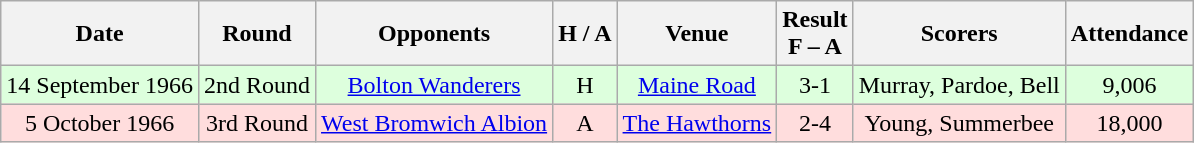<table class="wikitable" style="text-align:center">
<tr>
<th>Date</th>
<th>Round</th>
<th>Opponents</th>
<th>H / A</th>
<th>Venue</th>
<th>Result<br>F – A</th>
<th>Scorers</th>
<th>Attendance</th>
</tr>
<tr bgcolor="#ddffdd">
<td>14 September 1966</td>
<td>2nd Round</td>
<td><a href='#'>Bolton Wanderers</a></td>
<td>H</td>
<td><a href='#'>Maine Road</a></td>
<td>3-1</td>
<td>Murray, Pardoe, Bell</td>
<td>9,006</td>
</tr>
<tr bgcolor="#ffdddd">
<td>5 October 1966</td>
<td>3rd Round</td>
<td><a href='#'>West Bromwich Albion</a></td>
<td>A</td>
<td><a href='#'>The Hawthorns</a></td>
<td>2-4</td>
<td>Young, Summerbee</td>
<td>18,000</td>
</tr>
</table>
